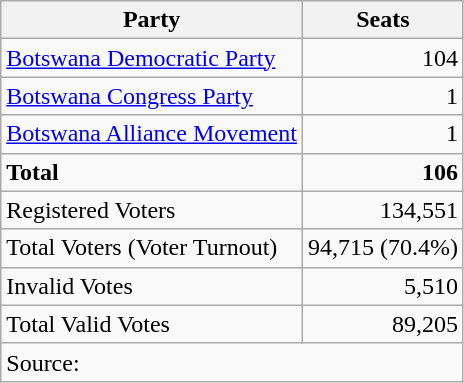<table class=wikitable style=text-align:right>
<tr>
<th>Party</th>
<th>Seats</th>
</tr>
<tr>
<td align=left><a href='#'>Botswana Democratic Party</a></td>
<td>104</td>
</tr>
<tr>
<td align=left><a href='#'>Botswana Congress Party</a></td>
<td>1</td>
</tr>
<tr>
<td align=left><a href='#'>Botswana Alliance Movement</a></td>
<td>1</td>
</tr>
<tr>
<td align=left><strong>Total</strong></td>
<td><strong>106</strong></td>
</tr>
<tr>
<td align=left>Registered Voters</td>
<td>134,551</td>
</tr>
<tr>
<td align=left>Total Voters (Voter Turnout)</td>
<td>94,715 (70.4%)</td>
</tr>
<tr>
<td align=left>Invalid Votes</td>
<td>5,510</td>
</tr>
<tr>
<td align=left>Total Valid Votes</td>
<td>89,205</td>
</tr>
<tr>
<td colspan=4 align=left>Source: </td>
</tr>
</table>
